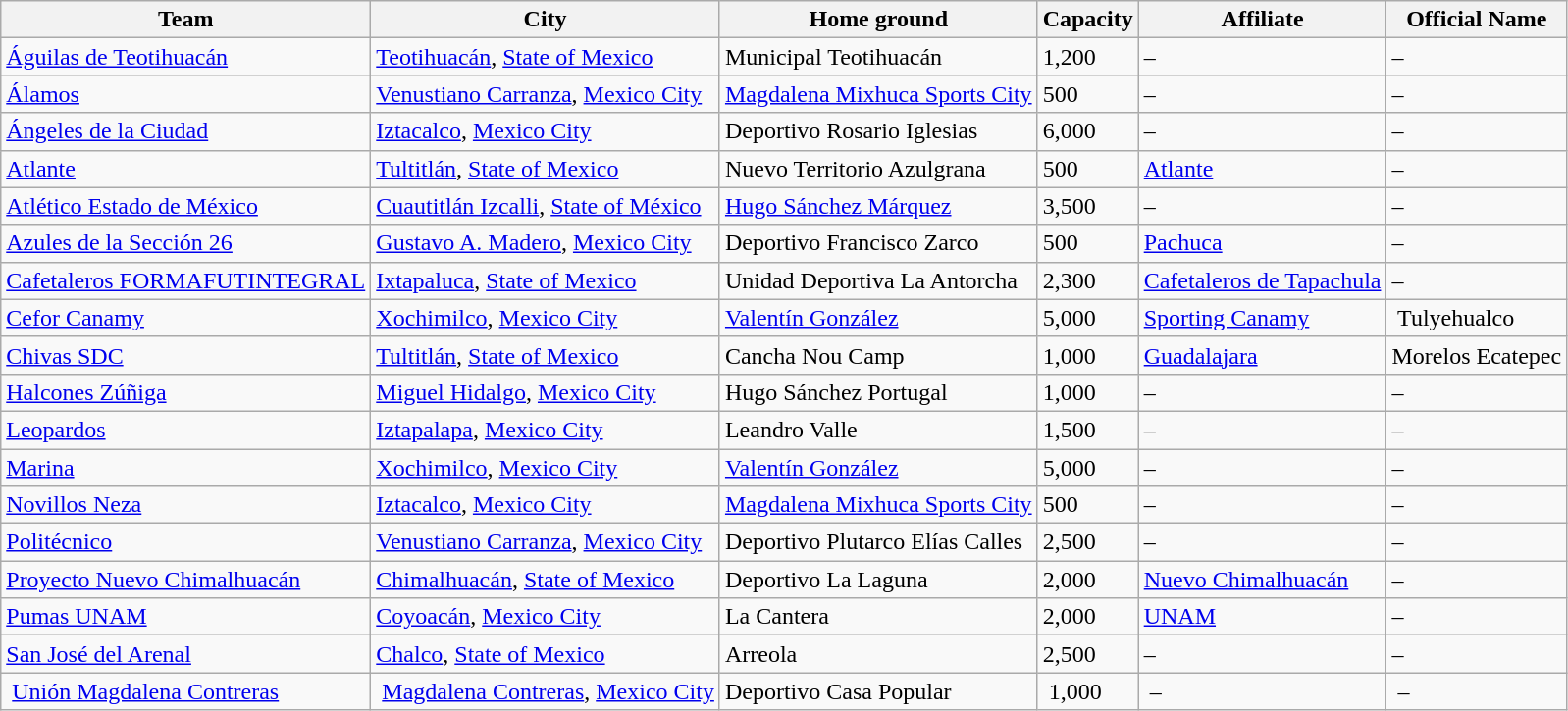<table class="wikitable sortable">
<tr>
<th>Team</th>
<th>City</th>
<th>Home ground</th>
<th>Capacity</th>
<th>Affiliate</th>
<th>Official Name</th>
</tr>
<tr>
<td><a href='#'>Águilas de Teotihuacán</a></td>
<td><a href='#'>Teotihuacán</a>, <a href='#'>State of Mexico</a></td>
<td>Municipal Teotihuacán</td>
<td>1,200</td>
<td>–</td>
<td>–</td>
</tr>
<tr>
<td><a href='#'>Álamos</a></td>
<td><a href='#'>Venustiano Carranza</a>, <a href='#'>Mexico City</a></td>
<td><a href='#'>Magdalena Mixhuca Sports City</a></td>
<td>500</td>
<td>–</td>
<td>–</td>
</tr>
<tr>
<td><a href='#'>Ángeles de la Ciudad</a></td>
<td><a href='#'>Iztacalco</a>, <a href='#'>Mexico City</a></td>
<td>Deportivo Rosario Iglesias</td>
<td>6,000</td>
<td>–</td>
<td>–</td>
</tr>
<tr>
<td><a href='#'>Atlante</a></td>
<td><a href='#'>Tultitlán</a>, <a href='#'>State of Mexico</a></td>
<td>Nuevo Territorio Azulgrana</td>
<td>500</td>
<td><a href='#'>Atlante</a></td>
<td>–</td>
</tr>
<tr>
<td><a href='#'>Atlético Estado de México</a></td>
<td><a href='#'>Cuautitlán Izcalli</a>, <a href='#'>State of México</a></td>
<td><a href='#'>Hugo Sánchez Márquez</a></td>
<td>3,500</td>
<td>–</td>
<td>–</td>
</tr>
<tr>
<td><a href='#'>Azules de la Sección 26</a></td>
<td><a href='#'>Gustavo A. Madero</a>, <a href='#'>Mexico City</a></td>
<td>Deportivo Francisco Zarco</td>
<td>500</td>
<td><a href='#'>Pachuca</a></td>
<td>–</td>
</tr>
<tr>
<td><a href='#'>Cafetaleros FORMAFUTINTEGRAL</a></td>
<td><a href='#'>Ixtapaluca</a>, <a href='#'>State of Mexico</a></td>
<td>Unidad Deportiva La Antorcha</td>
<td>2,300</td>
<td><a href='#'>Cafetaleros de Tapachula</a></td>
<td>–</td>
</tr>
<tr>
<td><a href='#'>Cefor Canamy</a></td>
<td><a href='#'>Xochimilco</a>, <a href='#'>Mexico City</a></td>
<td><a href='#'>Valentín González</a></td>
<td>5,000</td>
<td><a href='#'>Sporting Canamy</a> </td>
<td> Tulyehualco</td>
</tr>
<tr>
<td><a href='#'>Chivas SDC</a></td>
<td><a href='#'>Tultitlán</a>, <a href='#'>State of Mexico</a></td>
<td>Cancha Nou Camp</td>
<td>1,000</td>
<td><a href='#'>Guadalajara</a></td>
<td>Morelos Ecatepec</td>
</tr>
<tr>
<td><a href='#'>Halcones Zúñiga</a></td>
<td><a href='#'>Miguel Hidalgo</a>, <a href='#'>Mexico City</a></td>
<td>Hugo Sánchez Portugal</td>
<td>1,000</td>
<td>–</td>
<td>–</td>
</tr>
<tr>
<td><a href='#'>Leopardos</a></td>
<td><a href='#'>Iztapalapa</a>, <a href='#'>Mexico City</a></td>
<td>Leandro Valle</td>
<td>1,500</td>
<td>–</td>
<td>–</td>
</tr>
<tr>
<td><a href='#'>Marina</a></td>
<td><a href='#'>Xochimilco</a>, <a href='#'>Mexico City</a></td>
<td><a href='#'>Valentín González</a></td>
<td>5,000</td>
<td>–</td>
<td>–</td>
</tr>
<tr>
<td><a href='#'>Novillos Neza</a></td>
<td><a href='#'>Iztacalco</a>, <a href='#'>Mexico City</a></td>
<td><a href='#'>Magdalena Mixhuca Sports City</a></td>
<td>500</td>
<td>–</td>
<td>–</td>
</tr>
<tr>
<td><a href='#'>Politécnico</a></td>
<td><a href='#'>Venustiano Carranza</a>, <a href='#'>Mexico City</a></td>
<td>Deportivo Plutarco Elías Calles</td>
<td>2,500</td>
<td>–</td>
<td>–</td>
</tr>
<tr>
<td><a href='#'>Proyecto Nuevo Chimalhuacán</a></td>
<td><a href='#'>Chimalhuacán</a>, <a href='#'>State of Mexico</a></td>
<td>Deportivo La Laguna</td>
<td>2,000</td>
<td><a href='#'>Nuevo Chimalhuacán</a></td>
<td>–</td>
</tr>
<tr>
<td><a href='#'>Pumas UNAM</a></td>
<td><a href='#'>Coyoacán</a>, <a href='#'>Mexico City</a></td>
<td>La Cantera</td>
<td>2,000</td>
<td><a href='#'>UNAM</a></td>
<td>–</td>
</tr>
<tr>
<td><a href='#'>San José del Arenal</a></td>
<td><a href='#'>Chalco</a>, <a href='#'>State of Mexico</a></td>
<td>Arreola</td>
<td>2,500</td>
<td>–</td>
<td>–</td>
</tr>
<tr>
<td> <a href='#'>Unión Magdalena Contreras</a> </td>
<td> <a href='#'>Magdalena Contreras</a>, <a href='#'>Mexico City</a></td>
<td>Deportivo Casa Popular</td>
<td> 1,000</td>
<td> – </td>
<td> –</td>
</tr>
</table>
